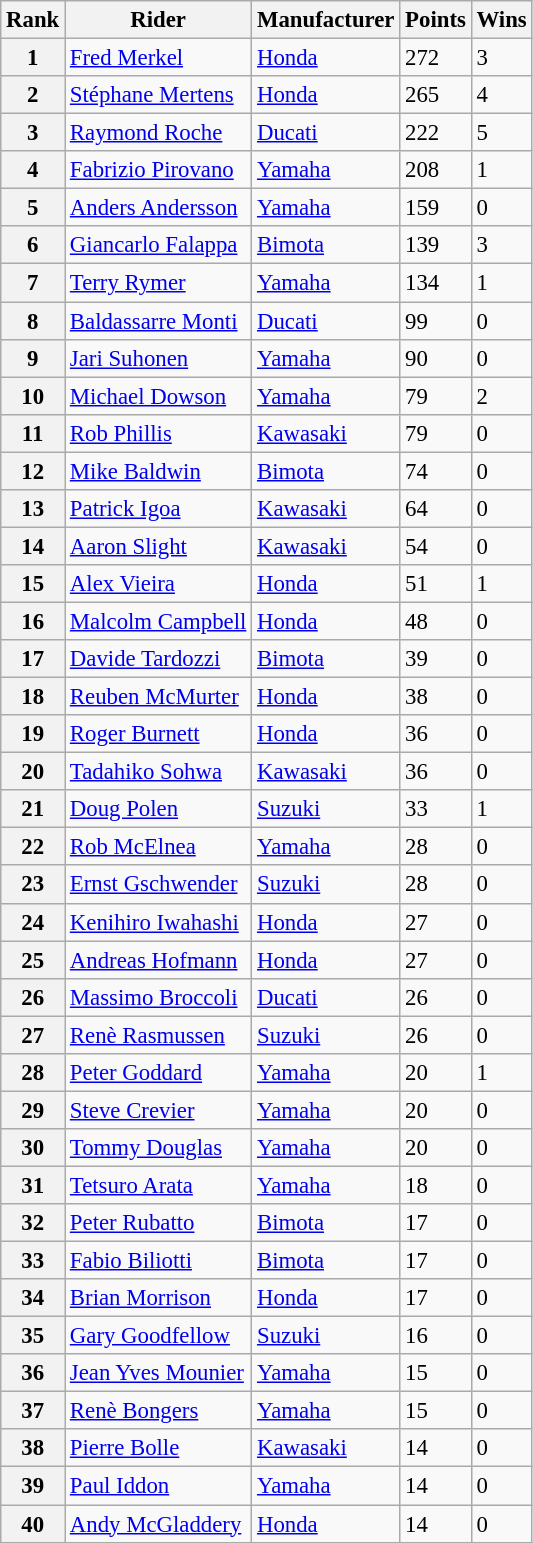<table class="wikitable" style="font-size: 95%;">
<tr>
<th>Rank</th>
<th>Rider</th>
<th>Manufacturer</th>
<th>Points</th>
<th>Wins</th>
</tr>
<tr>
<th>1</th>
<td> <a href='#'>Fred Merkel</a></td>
<td> <a href='#'>Honda</a></td>
<td>272</td>
<td>3</td>
</tr>
<tr>
<th>2</th>
<td> <a href='#'>Stéphane Mertens</a></td>
<td> <a href='#'>Honda</a></td>
<td>265</td>
<td>4</td>
</tr>
<tr>
<th>3</th>
<td> <a href='#'>Raymond Roche</a></td>
<td> <a href='#'>Ducati</a></td>
<td>222</td>
<td>5</td>
</tr>
<tr>
<th>4</th>
<td> <a href='#'>Fabrizio Pirovano</a></td>
<td> <a href='#'>Yamaha</a></td>
<td>208</td>
<td>1</td>
</tr>
<tr>
<th>5</th>
<td> <a href='#'>Anders Andersson</a></td>
<td> <a href='#'>Yamaha</a></td>
<td>159</td>
<td>0</td>
</tr>
<tr>
<th>6</th>
<td> <a href='#'>Giancarlo Falappa</a></td>
<td> <a href='#'>Bimota</a></td>
<td>139</td>
<td>3</td>
</tr>
<tr>
<th>7</th>
<td> <a href='#'>Terry Rymer</a></td>
<td> <a href='#'>Yamaha</a></td>
<td>134</td>
<td>1</td>
</tr>
<tr>
<th>8</th>
<td> <a href='#'>Baldassarre Monti</a></td>
<td> <a href='#'>Ducati</a></td>
<td>99</td>
<td>0</td>
</tr>
<tr>
<th>9</th>
<td> <a href='#'>Jari Suhonen</a></td>
<td> <a href='#'>Yamaha</a></td>
<td>90</td>
<td>0</td>
</tr>
<tr>
<th>10</th>
<td> <a href='#'>Michael Dowson</a></td>
<td> <a href='#'>Yamaha</a></td>
<td>79</td>
<td>2</td>
</tr>
<tr>
<th>11</th>
<td> <a href='#'>Rob Phillis</a></td>
<td> <a href='#'>Kawasaki</a></td>
<td>79</td>
<td>0</td>
</tr>
<tr>
<th>12</th>
<td> <a href='#'>Mike Baldwin</a></td>
<td> <a href='#'>Bimota</a></td>
<td>74</td>
<td>0</td>
</tr>
<tr>
<th>13</th>
<td> <a href='#'>Patrick Igoa</a></td>
<td> <a href='#'>Kawasaki</a></td>
<td>64</td>
<td>0</td>
</tr>
<tr>
<th>14</th>
<td> <a href='#'>Aaron Slight</a></td>
<td> <a href='#'>Kawasaki</a></td>
<td>54</td>
<td>0</td>
</tr>
<tr>
<th>15</th>
<td> <a href='#'>Alex Vieira</a></td>
<td> <a href='#'>Honda</a></td>
<td>51</td>
<td>1</td>
</tr>
<tr>
<th>16</th>
<td> <a href='#'>Malcolm Campbell</a></td>
<td> <a href='#'>Honda</a></td>
<td>48</td>
<td>0</td>
</tr>
<tr>
<th>17</th>
<td> <a href='#'>Davide Tardozzi</a></td>
<td> <a href='#'>Bimota</a></td>
<td>39</td>
<td>0</td>
</tr>
<tr>
<th>18</th>
<td> <a href='#'>Reuben McMurter</a></td>
<td> <a href='#'>Honda</a></td>
<td>38</td>
<td>0</td>
</tr>
<tr>
<th>19</th>
<td> <a href='#'>Roger Burnett</a></td>
<td> <a href='#'>Honda</a></td>
<td>36</td>
<td>0</td>
</tr>
<tr>
<th>20</th>
<td> <a href='#'>Tadahiko Sohwa</a></td>
<td> <a href='#'>Kawasaki</a></td>
<td>36</td>
<td>0</td>
</tr>
<tr>
<th>21</th>
<td> <a href='#'>Doug Polen</a></td>
<td> <a href='#'>Suzuki</a></td>
<td>33</td>
<td>1</td>
</tr>
<tr>
<th>22</th>
<td> <a href='#'>Rob McElnea</a></td>
<td> <a href='#'>Yamaha</a></td>
<td>28</td>
<td>0</td>
</tr>
<tr>
<th>23</th>
<td> <a href='#'>Ernst Gschwender</a></td>
<td> <a href='#'>Suzuki</a></td>
<td>28</td>
<td>0</td>
</tr>
<tr>
<th>24</th>
<td> <a href='#'>Kenihiro Iwahashi</a></td>
<td> <a href='#'>Honda</a></td>
<td>27</td>
<td>0</td>
</tr>
<tr>
<th>25</th>
<td> <a href='#'>Andreas Hofmann</a></td>
<td> <a href='#'>Honda</a></td>
<td>27</td>
<td>0</td>
</tr>
<tr>
<th>26</th>
<td> <a href='#'>Massimo Broccoli</a></td>
<td> <a href='#'>Ducati</a></td>
<td>26</td>
<td>0</td>
</tr>
<tr>
<th>27</th>
<td> <a href='#'>Renè Rasmussen</a></td>
<td> <a href='#'>Suzuki</a></td>
<td>26</td>
<td>0</td>
</tr>
<tr>
<th>28</th>
<td> <a href='#'>Peter Goddard</a></td>
<td> <a href='#'>Yamaha</a></td>
<td>20</td>
<td>1</td>
</tr>
<tr>
<th>29</th>
<td> <a href='#'>Steve Crevier</a></td>
<td> <a href='#'>Yamaha</a></td>
<td>20</td>
<td>0</td>
</tr>
<tr>
<th>30</th>
<td> <a href='#'>Tommy Douglas</a></td>
<td> <a href='#'>Yamaha</a></td>
<td>20</td>
<td>0</td>
</tr>
<tr>
<th>31</th>
<td> <a href='#'>Tetsuro Arata</a></td>
<td> <a href='#'>Yamaha</a></td>
<td>18</td>
<td>0</td>
</tr>
<tr>
<th>32</th>
<td> <a href='#'>Peter Rubatto</a></td>
<td> <a href='#'>Bimota</a></td>
<td>17</td>
<td>0</td>
</tr>
<tr>
<th>33</th>
<td> <a href='#'>Fabio Biliotti</a></td>
<td> <a href='#'>Bimota</a></td>
<td>17</td>
<td>0</td>
</tr>
<tr>
<th>34</th>
<td> <a href='#'>Brian Morrison</a></td>
<td> <a href='#'>Honda</a></td>
<td>17</td>
<td>0</td>
</tr>
<tr>
<th>35</th>
<td> <a href='#'>Gary Goodfellow</a></td>
<td> <a href='#'>Suzuki</a></td>
<td>16</td>
<td>0</td>
</tr>
<tr>
<th>36</th>
<td> <a href='#'>Jean Yves Mounier</a></td>
<td> <a href='#'>Yamaha</a></td>
<td>15</td>
<td>0</td>
</tr>
<tr>
<th>37</th>
<td> <a href='#'>Renè Bongers</a></td>
<td> <a href='#'>Yamaha</a></td>
<td>15</td>
<td>0</td>
</tr>
<tr>
<th>38</th>
<td> <a href='#'>Pierre Bolle</a></td>
<td> <a href='#'>Kawasaki</a></td>
<td>14</td>
<td>0</td>
</tr>
<tr>
<th>39</th>
<td> <a href='#'>Paul Iddon</a></td>
<td> <a href='#'>Yamaha</a></td>
<td>14</td>
<td>0</td>
</tr>
<tr>
<th>40</th>
<td> <a href='#'>Andy McGladdery</a></td>
<td> <a href='#'>Honda</a></td>
<td>14</td>
<td>0</td>
</tr>
<tr>
</tr>
</table>
